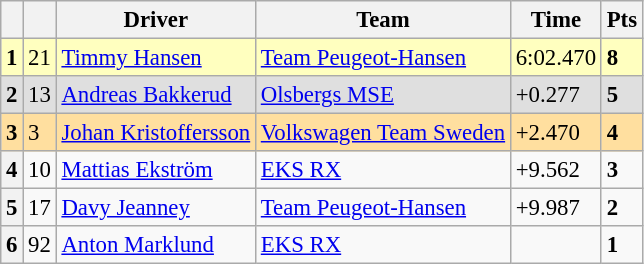<table class=wikitable style="font-size:95%">
<tr>
<th></th>
<th></th>
<th>Driver</th>
<th>Team</th>
<th>Time</th>
<th>Pts</th>
</tr>
<tr>
<th style="background:#ffffbf;">1</th>
<td style="background:#ffffbf;">21</td>
<td style="background:#ffffbf;"> <a href='#'>Timmy Hansen</a></td>
<td style="background:#ffffbf;"><a href='#'>Team Peugeot-Hansen</a></td>
<td style="background:#ffffbf;">6:02.470</td>
<td style="background:#ffffbf;"><strong>8</strong></td>
</tr>
<tr>
<th style="background:#dfdfdf;">2</th>
<td style="background:#dfdfdf;">13</td>
<td style="background:#dfdfdf;"> <a href='#'>Andreas Bakkerud</a></td>
<td style="background:#dfdfdf;"><a href='#'>Olsbergs MSE</a></td>
<td style="background:#dfdfdf;">+0.277</td>
<td style="background:#dfdfdf;"><strong>5</strong></td>
</tr>
<tr>
<th style="background:#ffdf9f;">3</th>
<td style="background:#ffdf9f;">3</td>
<td style="background:#ffdf9f;"> <a href='#'>Johan Kristoffersson</a></td>
<td style="background:#ffdf9f;"><a href='#'>Volkswagen Team Sweden</a></td>
<td style="background:#ffdf9f;">+2.470</td>
<td style="background:#ffdf9f;"><strong>4</strong></td>
</tr>
<tr>
<th>4</th>
<td>10</td>
<td> <a href='#'>Mattias Ekström</a></td>
<td><a href='#'>EKS RX</a></td>
<td>+9.562</td>
<td><strong>3</strong></td>
</tr>
<tr>
<th>5</th>
<td>17</td>
<td> <a href='#'>Davy Jeanney</a></td>
<td><a href='#'>Team Peugeot-Hansen</a></td>
<td>+9.987</td>
<td><strong>2</strong></td>
</tr>
<tr>
<th>6</th>
<td>92</td>
<td> <a href='#'>Anton Marklund</a></td>
<td><a href='#'>EKS RX</a></td>
<td></td>
<td><strong>1</strong></td>
</tr>
</table>
